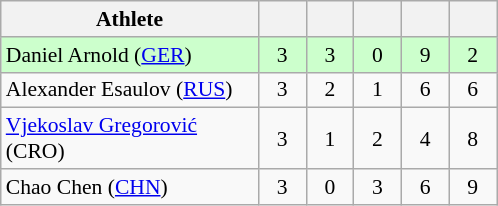<table class="wikitable" style="text-align: center; font-size: 90%;">
<tr>
<th width=165>Athlete</th>
<th width=25></th>
<th width=25></th>
<th width=25></th>
<th width=25></th>
<th width=25></th>
</tr>
<tr bgcolor=ccffcc>
<td align="left">Daniel Arnold (<a href='#'>GER</a>)</td>
<td>3</td>
<td>3</td>
<td>0</td>
<td>9</td>
<td>2</td>
</tr>
<tr>
<td align="left">Alexander Esaulov (<a href='#'>RUS</a>)</td>
<td>3</td>
<td>2</td>
<td>1</td>
<td>6</td>
<td>6</td>
</tr>
<tr>
<td align="left"><a href='#'>Vjekoslav Gregorović</a> (CRO)</td>
<td>3</td>
<td>1</td>
<td>2</td>
<td>4</td>
<td>8</td>
</tr>
<tr>
<td align="left">Chao Chen (<a href='#'>CHN</a>)</td>
<td>3</td>
<td>0</td>
<td>3</td>
<td>6</td>
<td>9</td>
</tr>
</table>
